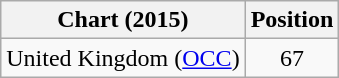<table class="wikitable sortable">
<tr>
<th>Chart (2015)</th>
<th>Position</th>
</tr>
<tr>
<td>United Kingdom (<a href='#'>OCC</a>)</td>
<td style="text-align:center;">67</td>
</tr>
</table>
